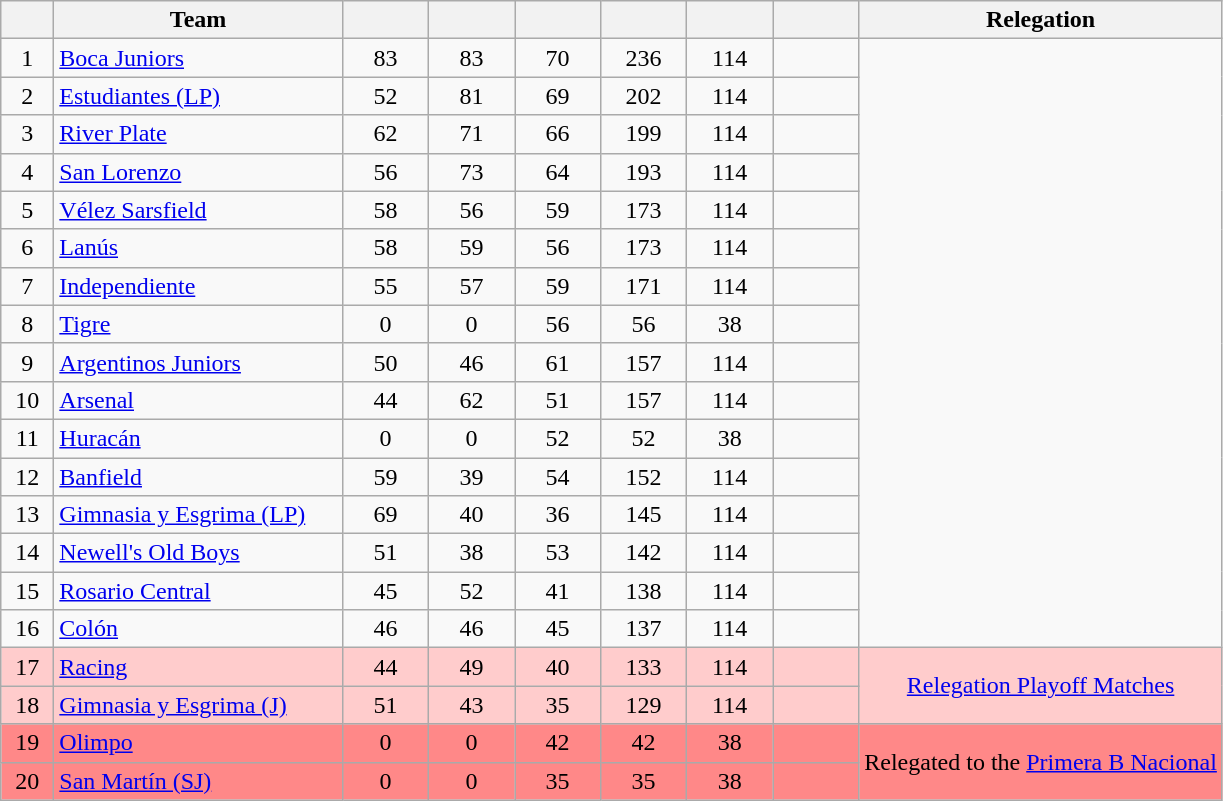<table class="wikitable" style="text-align: center;">
<tr>
<th width=28><br></th>
<th width=185>Team</th>
<th width=50></th>
<th width=50></th>
<th width=50></th>
<th width=50></th>
<th width=50></th>
<th width=50><br></th>
<th>Relegation</th>
</tr>
<tr>
<td>1</td>
<td align="left"><a href='#'>Boca Juniors</a></td>
<td>83</td>
<td>83</td>
<td>70</td>
<td>236</td>
<td>114</td>
<td><strong></strong></td>
</tr>
<tr>
<td>2</td>
<td align="left"><a href='#'>Estudiantes (LP)</a></td>
<td>52</td>
<td>81</td>
<td>69</td>
<td>202</td>
<td>114</td>
<td><strong></strong></td>
</tr>
<tr>
<td>3</td>
<td align="left"><a href='#'>River Plate</a></td>
<td>62</td>
<td>71</td>
<td>66</td>
<td>199</td>
<td>114</td>
<td><strong></strong></td>
</tr>
<tr>
<td>4</td>
<td align="left"><a href='#'>San Lorenzo</a></td>
<td>56</td>
<td>73</td>
<td>64</td>
<td>193</td>
<td>114</td>
<td><strong></strong></td>
</tr>
<tr>
<td>5</td>
<td align="left"><a href='#'>Vélez Sarsfield</a></td>
<td>58</td>
<td>56</td>
<td>59</td>
<td>173</td>
<td>114</td>
<td><strong></strong></td>
</tr>
<tr>
<td>6</td>
<td align="left"><a href='#'>Lanús</a></td>
<td>58</td>
<td>59</td>
<td>56</td>
<td>173</td>
<td>114</td>
<td><strong></strong></td>
</tr>
<tr>
<td>7</td>
<td align="left"><a href='#'>Independiente</a></td>
<td>55</td>
<td>57</td>
<td>59</td>
<td>171</td>
<td>114</td>
<td><strong></strong></td>
</tr>
<tr>
<td>8</td>
<td align="left"><a href='#'>Tigre</a></td>
<td>0</td>
<td>0</td>
<td>56</td>
<td>56</td>
<td>38</td>
<td><strong></strong></td>
</tr>
<tr>
<td>9</td>
<td align="left"><a href='#'>Argentinos Juniors</a></td>
<td>50</td>
<td>46</td>
<td>61</td>
<td>157</td>
<td>114</td>
<td><strong></strong></td>
</tr>
<tr>
<td>10</td>
<td align="left"><a href='#'>Arsenal</a></td>
<td>44</td>
<td>62</td>
<td>51</td>
<td>157</td>
<td>114</td>
<td><strong></strong></td>
</tr>
<tr>
<td>11</td>
<td align="left"><a href='#'>Huracán</a></td>
<td>0</td>
<td>0</td>
<td>52</td>
<td>52</td>
<td>38</td>
<td><strong></strong></td>
</tr>
<tr>
<td>12</td>
<td align="left"><a href='#'>Banfield</a></td>
<td>59</td>
<td>39</td>
<td>54</td>
<td>152</td>
<td>114</td>
<td><strong></strong></td>
</tr>
<tr>
<td>13</td>
<td align="left"><a href='#'>Gimnasia y Esgrima (LP)</a></td>
<td>69</td>
<td>40</td>
<td>36</td>
<td>145</td>
<td>114</td>
<td><strong></strong></td>
</tr>
<tr>
<td>14</td>
<td align="left"><a href='#'>Newell's Old Boys</a></td>
<td>51</td>
<td>38</td>
<td>53</td>
<td>142</td>
<td>114</td>
<td><strong></strong></td>
</tr>
<tr>
<td>15</td>
<td align="left"><a href='#'>Rosario Central</a></td>
<td>45</td>
<td>52</td>
<td>41</td>
<td>138</td>
<td>114</td>
<td><strong></strong></td>
</tr>
<tr>
<td>16</td>
<td align="left"><a href='#'>Colón</a></td>
<td>46</td>
<td>46</td>
<td>45</td>
<td>137</td>
<td>114</td>
<td><strong></strong></td>
</tr>
<tr bgcolor=#FFCCCC>
<td>17</td>
<td align="left"><a href='#'>Racing</a></td>
<td>44</td>
<td>49</td>
<td>40</td>
<td>133</td>
<td>114</td>
<td><strong></strong></td>
<td rowspan=2><a href='#'>Relegation Playoff Matches</a></td>
</tr>
<tr bgcolor=#FFCCCC>
<td>18</td>
<td align="left"><a href='#'>Gimnasia y Esgrima (J)</a></td>
<td>51</td>
<td>43</td>
<td>35</td>
<td>129</td>
<td>114</td>
<td><strong></strong></td>
</tr>
<tr bgcolor=#FF8888>
<td>19</td>
<td align="left"><a href='#'>Olimpo</a></td>
<td>0</td>
<td>0</td>
<td>42</td>
<td>42</td>
<td>38</td>
<td><strong></strong></td>
<td rowspan=2>Relegated to the <a href='#'>Primera B Nacional</a></td>
</tr>
<tr bgcolor=#FF8888>
<td>20</td>
<td align="left"><a href='#'>San Martín (SJ)</a></td>
<td>0</td>
<td>0</td>
<td>35</td>
<td>35</td>
<td>38</td>
<td><strong></strong></td>
</tr>
</table>
